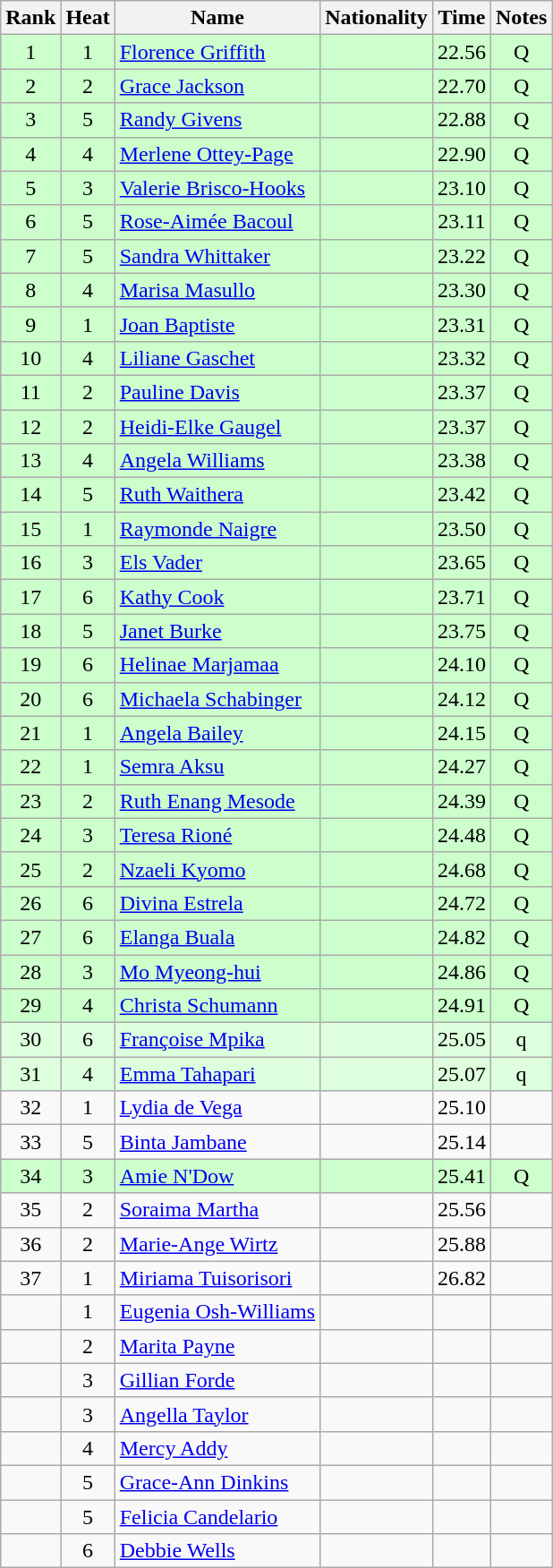<table class="wikitable sortable" style="text-align:center">
<tr>
<th>Rank</th>
<th>Heat</th>
<th>Name</th>
<th>Nationality</th>
<th>Time</th>
<th>Notes</th>
</tr>
<tr bgcolor=ccffcc>
<td>1</td>
<td>1</td>
<td align=left><a href='#'>Florence Griffith</a></td>
<td align=left></td>
<td>22.56</td>
<td>Q</td>
</tr>
<tr bgcolor=ccffcc>
<td>2</td>
<td>2</td>
<td align=left><a href='#'>Grace Jackson</a></td>
<td align=left></td>
<td>22.70</td>
<td>Q</td>
</tr>
<tr bgcolor=ccffcc>
<td>3</td>
<td>5</td>
<td align=left><a href='#'>Randy Givens</a></td>
<td align=left></td>
<td>22.88</td>
<td>Q</td>
</tr>
<tr bgcolor=ccffcc>
<td>4</td>
<td>4</td>
<td align=left><a href='#'>Merlene Ottey-Page</a></td>
<td align=left></td>
<td>22.90</td>
<td>Q</td>
</tr>
<tr bgcolor=ccffcc>
<td>5</td>
<td>3</td>
<td align=left><a href='#'>Valerie Brisco-Hooks</a></td>
<td align=left></td>
<td>23.10</td>
<td>Q</td>
</tr>
<tr bgcolor=ccffcc>
<td>6</td>
<td>5</td>
<td align=left><a href='#'>Rose-Aimée Bacoul</a></td>
<td align=left></td>
<td>23.11</td>
<td>Q</td>
</tr>
<tr bgcolor=ccffcc>
<td>7</td>
<td>5</td>
<td align=left><a href='#'>Sandra Whittaker</a></td>
<td align=left></td>
<td>23.22</td>
<td>Q</td>
</tr>
<tr bgcolor=ccffcc>
<td>8</td>
<td>4</td>
<td align=left><a href='#'>Marisa Masullo</a></td>
<td align=left></td>
<td>23.30</td>
<td>Q</td>
</tr>
<tr bgcolor=ccffcc>
<td>9</td>
<td>1</td>
<td align=left><a href='#'>Joan Baptiste</a></td>
<td align=left></td>
<td>23.31</td>
<td>Q</td>
</tr>
<tr bgcolor=ccffcc>
<td>10</td>
<td>4</td>
<td align=left><a href='#'>Liliane Gaschet</a></td>
<td align=left></td>
<td>23.32</td>
<td>Q</td>
</tr>
<tr bgcolor=ccffcc>
<td>11</td>
<td>2</td>
<td align=left><a href='#'>Pauline Davis</a></td>
<td align=left></td>
<td>23.37</td>
<td>Q</td>
</tr>
<tr bgcolor=ccffcc>
<td>12</td>
<td>2</td>
<td align=left><a href='#'>Heidi-Elke Gaugel</a></td>
<td align=left></td>
<td>23.37</td>
<td>Q</td>
</tr>
<tr bgcolor=ccffcc>
<td>13</td>
<td>4</td>
<td align=left><a href='#'>Angela Williams</a></td>
<td align=left></td>
<td>23.38</td>
<td>Q</td>
</tr>
<tr bgcolor=ccffcc>
<td>14</td>
<td>5</td>
<td align=left><a href='#'>Ruth Waithera</a></td>
<td align=left></td>
<td>23.42</td>
<td>Q</td>
</tr>
<tr bgcolor=ccffcc>
<td>15</td>
<td>1</td>
<td align=left><a href='#'>Raymonde Naigre</a></td>
<td align=left></td>
<td>23.50</td>
<td>Q</td>
</tr>
<tr bgcolor=ccffcc>
<td>16</td>
<td>3</td>
<td align=left><a href='#'>Els Vader</a></td>
<td align=left></td>
<td>23.65</td>
<td>Q</td>
</tr>
<tr bgcolor=ccffcc>
<td>17</td>
<td>6</td>
<td align=left><a href='#'>Kathy Cook</a></td>
<td align=left></td>
<td>23.71</td>
<td>Q</td>
</tr>
<tr bgcolor=ccffcc>
<td>18</td>
<td>5</td>
<td align=left><a href='#'>Janet Burke</a></td>
<td align=left></td>
<td>23.75</td>
<td>Q</td>
</tr>
<tr bgcolor=ccffcc>
<td>19</td>
<td>6</td>
<td align=left><a href='#'>Helinae Marjamaa</a></td>
<td align=left></td>
<td>24.10</td>
<td>Q</td>
</tr>
<tr bgcolor=ccffcc>
<td>20</td>
<td>6</td>
<td align=left><a href='#'>Michaela Schabinger</a></td>
<td align=left></td>
<td>24.12</td>
<td>Q</td>
</tr>
<tr bgcolor=ccffcc>
<td>21</td>
<td>1</td>
<td align=left><a href='#'>Angela Bailey</a></td>
<td align=left></td>
<td>24.15</td>
<td>Q</td>
</tr>
<tr bgcolor=ccffcc>
<td>22</td>
<td>1</td>
<td align=left><a href='#'>Semra Aksu</a></td>
<td align=left></td>
<td>24.27</td>
<td>Q</td>
</tr>
<tr bgcolor=ccffcc>
<td>23</td>
<td>2</td>
<td align=left><a href='#'>Ruth Enang Mesode</a></td>
<td align=left></td>
<td>24.39</td>
<td>Q</td>
</tr>
<tr bgcolor=ccffcc>
<td>24</td>
<td>3</td>
<td align=left><a href='#'>Teresa Rioné</a></td>
<td align=left></td>
<td>24.48</td>
<td>Q</td>
</tr>
<tr bgcolor=ccffcc>
<td>25</td>
<td>2</td>
<td align=left><a href='#'>Nzaeli Kyomo</a></td>
<td align=left></td>
<td>24.68</td>
<td>Q</td>
</tr>
<tr bgcolor=ccffcc>
<td>26</td>
<td>6</td>
<td align=left><a href='#'>Divina Estrela</a></td>
<td align=left></td>
<td>24.72</td>
<td>Q</td>
</tr>
<tr bgcolor=ccffcc>
<td>27</td>
<td>6</td>
<td align=left><a href='#'>Elanga Buala</a></td>
<td align=left></td>
<td>24.82</td>
<td>Q</td>
</tr>
<tr bgcolor=ccffcc>
<td>28</td>
<td>3</td>
<td align=left><a href='#'>Mo Myeong-hui</a></td>
<td align=left></td>
<td>24.86</td>
<td>Q</td>
</tr>
<tr bgcolor=ccffcc>
<td>29</td>
<td>4</td>
<td align=left><a href='#'>Christa Schumann</a></td>
<td align=left></td>
<td>24.91</td>
<td>Q</td>
</tr>
<tr bgcolor=ddffdd>
<td>30</td>
<td>6</td>
<td align=left><a href='#'>Françoise Mpika</a></td>
<td align=left></td>
<td>25.05</td>
<td>q</td>
</tr>
<tr bgcolor=ddffdd>
<td>31</td>
<td>4</td>
<td align=left><a href='#'>Emma Tahapari</a></td>
<td align=left></td>
<td>25.07</td>
<td>q</td>
</tr>
<tr>
<td>32</td>
<td>1</td>
<td align=left><a href='#'>Lydia de Vega</a></td>
<td align=left></td>
<td>25.10</td>
<td></td>
</tr>
<tr>
<td>33</td>
<td>5</td>
<td align=left><a href='#'>Binta Jambane</a></td>
<td align=left></td>
<td>25.14</td>
<td></td>
</tr>
<tr bgcolor=ccffcc>
<td>34</td>
<td>3</td>
<td align=left><a href='#'>Amie N'Dow</a></td>
<td align=left></td>
<td>25.41</td>
<td>Q</td>
</tr>
<tr>
<td>35</td>
<td>2</td>
<td align=left><a href='#'>Soraima Martha</a></td>
<td align=left></td>
<td>25.56</td>
<td></td>
</tr>
<tr>
<td>36</td>
<td>2</td>
<td align=left><a href='#'>Marie-Ange Wirtz</a></td>
<td align=left></td>
<td>25.88</td>
<td></td>
</tr>
<tr>
<td>37</td>
<td>1</td>
<td align=left><a href='#'>Miriama Tuisorisori</a></td>
<td align=left></td>
<td>26.82</td>
<td></td>
</tr>
<tr>
<td></td>
<td>1</td>
<td align=left><a href='#'>Eugenia Osh-Williams</a></td>
<td align=left></td>
<td></td>
<td></td>
</tr>
<tr>
<td></td>
<td>2</td>
<td align=left><a href='#'>Marita Payne</a></td>
<td align=left></td>
<td></td>
<td></td>
</tr>
<tr>
<td></td>
<td>3</td>
<td align=left><a href='#'>Gillian Forde</a></td>
<td align=left></td>
<td></td>
<td></td>
</tr>
<tr>
<td></td>
<td>3</td>
<td align=left><a href='#'>Angella Taylor</a></td>
<td align=left></td>
<td></td>
<td></td>
</tr>
<tr>
<td></td>
<td>4</td>
<td align=left><a href='#'>Mercy Addy</a></td>
<td align=left></td>
<td></td>
<td></td>
</tr>
<tr>
<td></td>
<td>5</td>
<td align=left><a href='#'>Grace-Ann Dinkins</a></td>
<td align=left></td>
<td></td>
<td></td>
</tr>
<tr>
<td></td>
<td>5</td>
<td align=left><a href='#'>Felicia Candelario</a></td>
<td align=left></td>
<td></td>
<td></td>
</tr>
<tr>
<td></td>
<td>6</td>
<td align=left><a href='#'>Debbie Wells</a></td>
<td align=left></td>
<td></td>
<td></td>
</tr>
</table>
